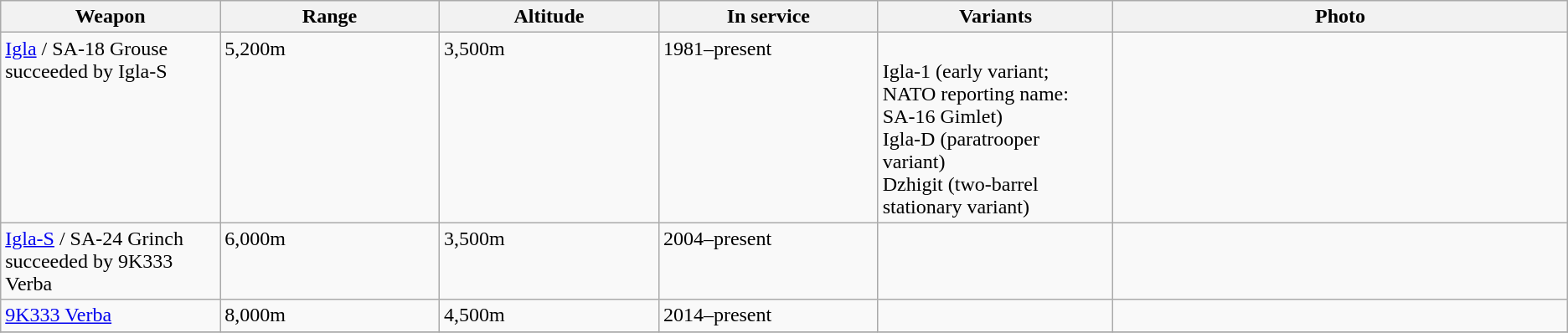<table class="wikitable">
<tr>
<th style="width:14%;", align=left>Weapon</th>
<th style="width:14%;", align=left>Range</th>
<th style="width:14%;", align=left>Altitude</th>
<th style="width:14%;", align=left>In service</th>
<th style="width:15%;", align=left>Variants</th>
<th style="width:29%;">Photo</th>
</tr>
<tr>
<td align=left, valign=top><a href='#'>Igla</a> / SA-18 Grouse<br>succeeded by Igla-S</td>
<td align=left, valign=top>5,200m</td>
<td align=left, valign=top>3,500m</td>
<td align=left, valign=top>1981–present</td>
<td align=left, valign=top><br>Igla-1 (early variant;<br>NATO reporting name:<br>SA-16 Gimlet)<br>Igla-D (paratrooper<br>variant)<br>Dzhigit (two-barrel<br>stationary variant)</td>
<td align=center></td>
</tr>
<tr>
<td align=left, valign=top><a href='#'>Igla-S</a> / SA-24 Grinch<br>succeeded by 9K333 Verba</td>
<td align=left, valign=top>6,000m</td>
<td align=left, valign=top>3,500m</td>
<td align=left, valign=top>2004–present</td>
<td align=left, valign=top></td>
<td align=center></td>
</tr>
<tr>
<td align=left, valign=top><a href='#'>9K333 Verba</a></td>
<td align=left, valign=top>8,000m</td>
<td align=left, valign=top>4,500m</td>
<td align=left, valign=top>2014–present</td>
<td align=left, valign=top></td>
<td align=center></td>
</tr>
<tr>
</tr>
</table>
